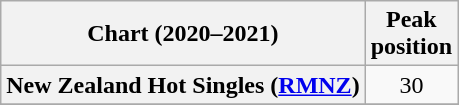<table class="wikitable sortable plainrowheaders" style="text-align:center">
<tr>
<th scope="col">Chart (2020–2021)</th>
<th scope="col">Peak<br>position</th>
</tr>
<tr>
<th scope="row">New Zealand Hot Singles (<a href='#'>RMNZ</a>)</th>
<td>30</td>
</tr>
<tr>
</tr>
</table>
